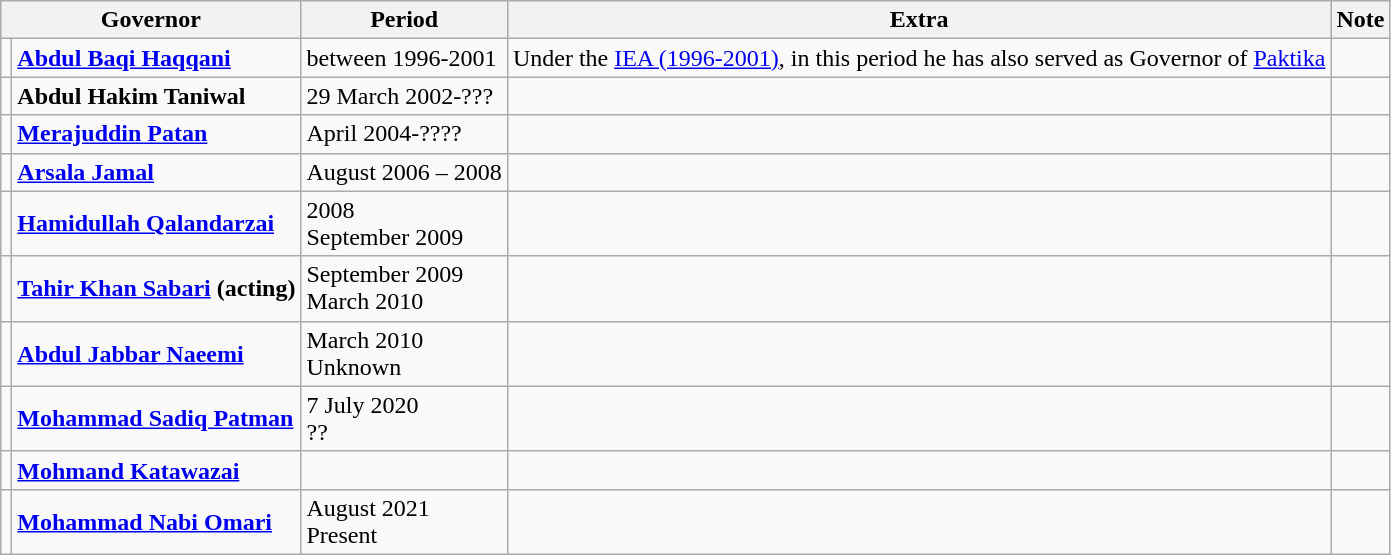<table class="wikitable">
<tr>
<th colspan="2">Governor</th>
<th>Period</th>
<th>Extra</th>
<th>Note</th>
</tr>
<tr>
<td></td>
<td><strong><a href='#'>Abdul Baqi Haqqani</a></strong></td>
<td>between 1996-2001</td>
<td>Under the <a href='#'>IEA (1996-2001)</a>, in this period he has also served as Governor of <a href='#'>Paktika</a></td>
<td></td>
</tr>
<tr>
<td></td>
<td><strong>Abdul Hakim Taniwal</strong></td>
<td>29 March 2002-???</td>
<td></td>
<td></td>
</tr>
<tr>
<td></td>
<td><strong><a href='#'>Merajuddin Patan</a></strong></td>
<td>April 2004-????</td>
<td></td>
<td></td>
</tr>
<tr>
<td></td>
<td><strong><a href='#'>Arsala Jamal</a></strong></td>
<td>August 2006 – 2008</td>
<td></td>
<td></td>
</tr>
<tr>
<td></td>
<td><strong><a href='#'>Hamidullah Qalandarzai</a></strong></td>
<td>2008<br>September 2009</td>
<td></td>
<td></td>
</tr>
<tr>
<td></td>
<td><strong><a href='#'>Tahir Khan Sabari</a> (acting)</strong></td>
<td>September 2009<br>March 2010</td>
<td></td>
<td></td>
</tr>
<tr>
<td></td>
<td><strong><a href='#'>Abdul Jabbar Naeemi</a></strong></td>
<td>March 2010<br>Unknown</td>
<td></td>
<td></td>
</tr>
<tr>
<td></td>
<td><strong><a href='#'>Mohammad Sadiq Patman</a></strong></td>
<td>7 July 2020<br>??</td>
<td></td>
<td></td>
</tr>
<tr>
<td></td>
<td><strong><a href='#'>Mohmand Katawazai</a></strong></td>
<td></td>
<td></td>
<td></td>
</tr>
<tr>
<td></td>
<td><strong><a href='#'>Mohammad Nabi Omari</a></strong></td>
<td>August 2021<br>Present</td>
<td></td>
<td></td>
</tr>
</table>
